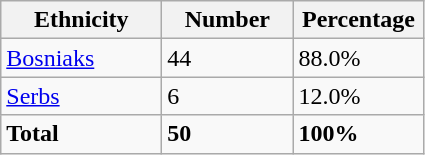<table class="wikitable">
<tr>
<th width="100px">Ethnicity</th>
<th width="80px">Number</th>
<th width="80px">Percentage</th>
</tr>
<tr>
<td><a href='#'>Bosniaks</a></td>
<td>44</td>
<td>88.0%</td>
</tr>
<tr>
<td><a href='#'>Serbs</a></td>
<td>6</td>
<td>12.0%</td>
</tr>
<tr>
<td><strong>Total</strong></td>
<td><strong>50</strong></td>
<td><strong>100%</strong></td>
</tr>
</table>
